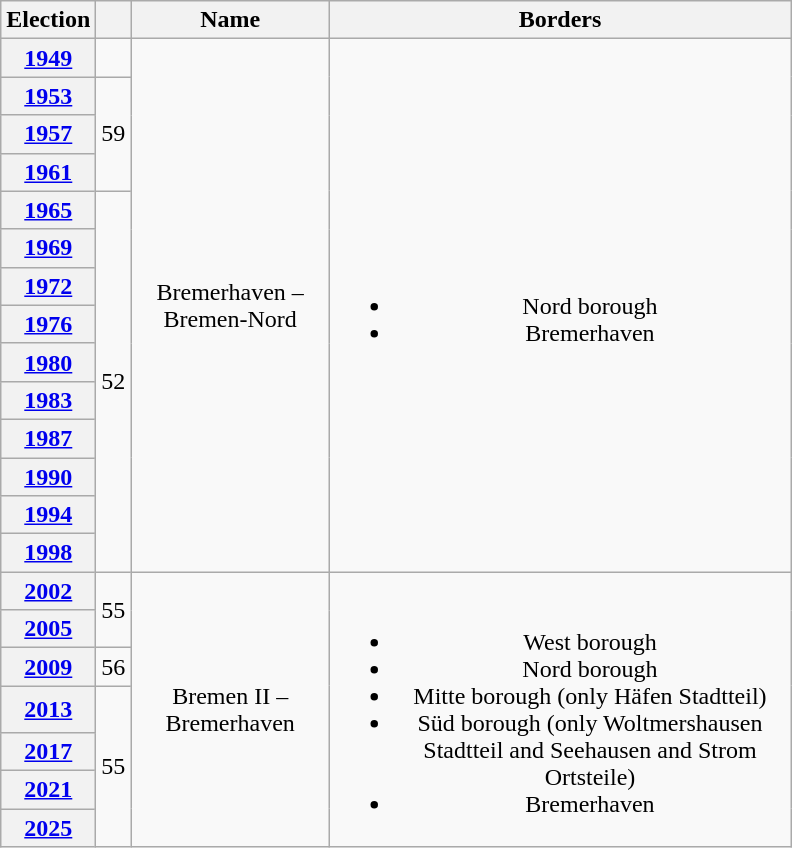<table class=wikitable style="text-align:center">
<tr>
<th>Election</th>
<th></th>
<th width=125px>Name</th>
<th width=300px>Borders</th>
</tr>
<tr>
<th><a href='#'>1949</a></th>
<td></td>
<td rowspan=14>Bremerhaven – Bremen-Nord</td>
<td rowspan=14><br><ul><li>Nord borough</li><li>Bremerhaven</li></ul></td>
</tr>
<tr>
<th><a href='#'>1953</a></th>
<td rowspan=3>59</td>
</tr>
<tr>
<th><a href='#'>1957</a></th>
</tr>
<tr>
<th><a href='#'>1961</a></th>
</tr>
<tr>
<th><a href='#'>1965</a></th>
<td rowspan=10>52</td>
</tr>
<tr>
<th><a href='#'>1969</a></th>
</tr>
<tr>
<th><a href='#'>1972</a></th>
</tr>
<tr>
<th><a href='#'>1976</a></th>
</tr>
<tr>
<th><a href='#'>1980</a></th>
</tr>
<tr>
<th><a href='#'>1983</a></th>
</tr>
<tr>
<th><a href='#'>1987</a></th>
</tr>
<tr>
<th><a href='#'>1990</a></th>
</tr>
<tr>
<th><a href='#'>1994</a></th>
</tr>
<tr>
<th><a href='#'>1998</a></th>
</tr>
<tr>
<th><a href='#'>2002</a></th>
<td rowspan=2>55</td>
<td rowspan=7>Bremen II – Bremerhaven</td>
<td rowspan=7><br><ul><li>West borough</li><li>Nord borough</li><li>Mitte borough (only Häfen Stadtteil)</li><li>Süd borough (only Woltmershausen Stadtteil and Seehausen and Strom Ortsteile)</li><li>Bremerhaven</li></ul></td>
</tr>
<tr>
<th><a href='#'>2005</a></th>
</tr>
<tr>
<th><a href='#'>2009</a></th>
<td>56</td>
</tr>
<tr>
<th><a href='#'>2013</a></th>
<td rowspan=4>55</td>
</tr>
<tr>
<th><a href='#'>2017</a></th>
</tr>
<tr>
<th><a href='#'>2021</a></th>
</tr>
<tr>
<th><a href='#'>2025</a></th>
</tr>
</table>
